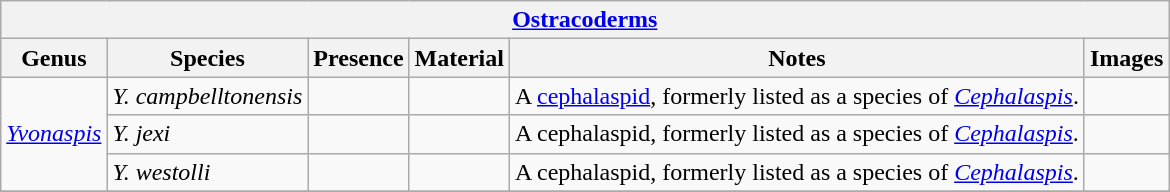<table class="wikitable" align="center">
<tr>
<th colspan="6" align="center"><strong><a href='#'>Ostracoderms</a></strong></th>
</tr>
<tr>
<th>Genus</th>
<th>Species</th>
<th>Presence</th>
<th><strong>Material</strong></th>
<th>Notes</th>
<th>Images</th>
</tr>
<tr>
<td rowspan=3><em><a href='#'>Yvonaspis</a></em></td>
<td><em>Y. campbelltonensis</em></td>
<td></td>
<td></td>
<td>A <a href='#'>cephalaspid</a>, formerly listed as a species of <em><a href='#'>Cephalaspis</a></em>.</td>
<td></td>
</tr>
<tr>
<td><em>Y. jexi</em></td>
<td></td>
<td></td>
<td>A cephalaspid, formerly listed as a species of <em><a href='#'>Cephalaspis</a></em>.</td>
<td></td>
</tr>
<tr>
<td><em>Y. westolli</em></td>
<td></td>
<td></td>
<td>A cephalaspid, formerly listed as a species of <em><a href='#'>Cephalaspis</a></em>.</td>
<td></td>
</tr>
<tr>
</tr>
</table>
